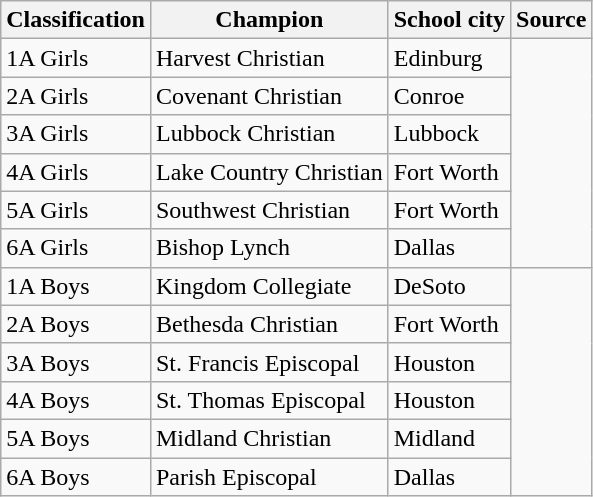<table class="wikitable">
<tr>
<th>Classification</th>
<th>Champion</th>
<th>School city</th>
<th>Source</th>
</tr>
<tr>
<td>1A Girls</td>
<td>Harvest Christian</td>
<td>Edinburg</td>
<td rowspan="6"></td>
</tr>
<tr>
<td>2A Girls</td>
<td>Covenant Christian</td>
<td>Conroe</td>
</tr>
<tr>
<td>3A Girls</td>
<td>Lubbock Christian</td>
<td>Lubbock</td>
</tr>
<tr>
<td>4A Girls</td>
<td>Lake Country Christian</td>
<td>Fort Worth</td>
</tr>
<tr>
<td>5A Girls</td>
<td>Southwest Christian</td>
<td>Fort Worth</td>
</tr>
<tr>
<td>6A Girls</td>
<td>Bishop Lynch</td>
<td>Dallas</td>
</tr>
<tr>
<td>1A Boys</td>
<td>Kingdom Collegiate</td>
<td>DeSoto</td>
<td rowspan="6"></td>
</tr>
<tr>
<td>2A Boys</td>
<td>Bethesda Christian</td>
<td>Fort Worth</td>
</tr>
<tr>
<td>3A Boys</td>
<td>St. Francis Episcopal</td>
<td>Houston</td>
</tr>
<tr>
<td>4A Boys</td>
<td>St. Thomas Episcopal</td>
<td>Houston</td>
</tr>
<tr>
<td>5A Boys</td>
<td>Midland Christian</td>
<td>Midland</td>
</tr>
<tr>
<td>6A Boys</td>
<td>Parish Episcopal</td>
<td>Dallas</td>
</tr>
</table>
